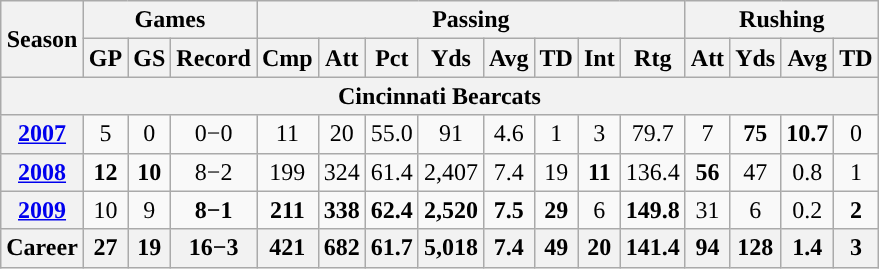<table class="wikitable" style="text-align:center;">
<tr>
<th rowspan="2">Season</th>
<th colspan="3">Games</th>
<th colspan="8">Passing</th>
<th colspan="5">Rushing</th>
</tr>
<tr>
<th>GP</th>
<th>GS</th>
<th>Record</th>
<th>Cmp</th>
<th>Att</th>
<th>Pct</th>
<th>Yds</th>
<th>Avg</th>
<th>TD</th>
<th>Int</th>
<th>Rtg</th>
<th>Att</th>
<th>Yds</th>
<th>Avg</th>
<th>TD</th>
</tr>
<tr>
<th colspan="16">Cincinnati Bearcats</th>
</tr>
<tr>
<th><a href='#'>2007</a></th>
<td>5</td>
<td>0</td>
<td>0−0</td>
<td>11</td>
<td>20</td>
<td>55.0</td>
<td>91</td>
<td>4.6</td>
<td>1</td>
<td>3</td>
<td>79.7</td>
<td>7</td>
<td><strong>75</strong></td>
<td><strong>10.7</strong></td>
<td>0</td>
</tr>
<tr>
<th><a href='#'>2008</a></th>
<td><strong>12</strong></td>
<td><strong>10</strong></td>
<td>8−2</td>
<td>199</td>
<td>324</td>
<td>61.4</td>
<td>2,407</td>
<td>7.4</td>
<td>19</td>
<td><strong>11</strong></td>
<td>136.4</td>
<td><strong>56</strong></td>
<td>47</td>
<td>0.8</td>
<td>1</td>
</tr>
<tr>
<th><a href='#'>2009</a></th>
<td>10</td>
<td>9</td>
<td><strong>8−1</strong></td>
<td><strong>211</strong></td>
<td><strong>338</strong></td>
<td><strong>62.4</strong></td>
<td><strong>2,520</strong></td>
<td><strong>7.5</strong></td>
<td><strong>29</strong></td>
<td>6</td>
<td><strong>149.8</strong></td>
<td>31</td>
<td>6</td>
<td>0.2</td>
<td><strong>2</strong></td>
</tr>
<tr>
<th>Career</th>
<th>27</th>
<th>19</th>
<th>16−3</th>
<th>421</th>
<th>682</th>
<th>61.7</th>
<th>5,018</th>
<th>7.4</th>
<th>49</th>
<th>20</th>
<th>141.4</th>
<th>94</th>
<th>128</th>
<th>1.4</th>
<th>3</th>
</tr>
</table>
